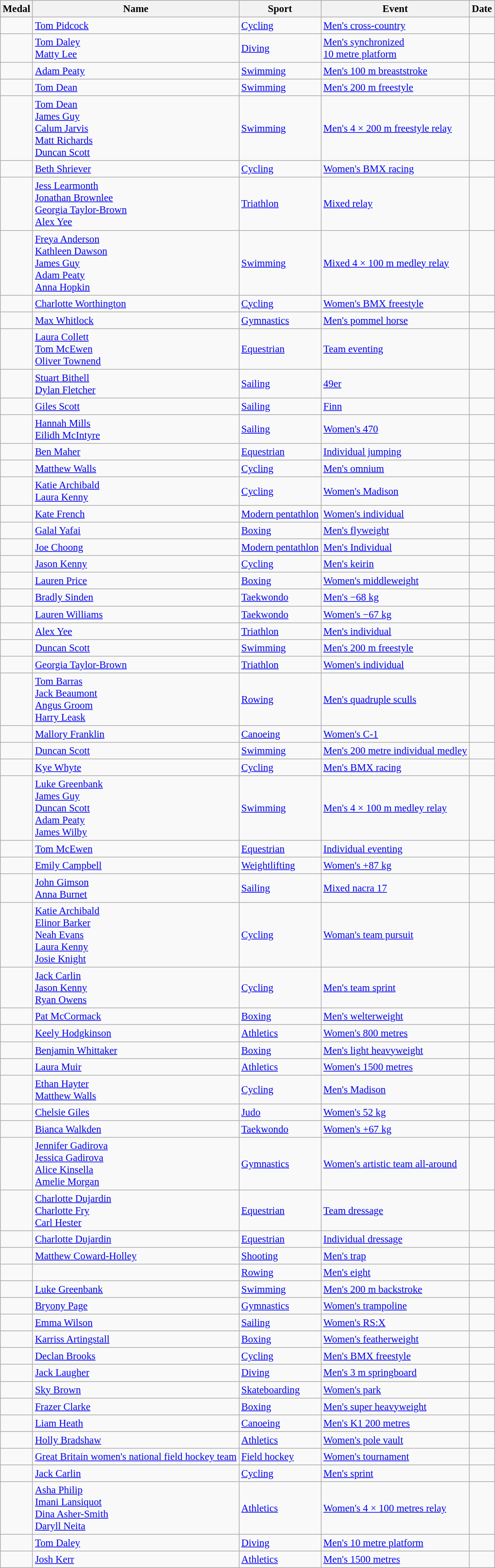<table class="wikitable sortable" style="font-size: 95%;">
<tr>
<th>Medal</th>
<th>Name</th>
<th>Sport</th>
<th>Event</th>
<th>Date</th>
</tr>
<tr>
<td></td>
<td><a href='#'>Tom Pidcock</a></td>
<td><a href='#'>Cycling</a></td>
<td><a href='#'>Men's cross-country</a></td>
<td></td>
</tr>
<tr>
<td></td>
<td><a href='#'>Tom Daley</a><br><a href='#'>Matty Lee</a></td>
<td><a href='#'>Diving</a></td>
<td><a href='#'>Men's synchronized<br>10 metre platform</a></td>
<td></td>
</tr>
<tr>
<td></td>
<td><a href='#'>Adam Peaty</a></td>
<td><a href='#'>Swimming</a></td>
<td><a href='#'>Men's 100 m breaststroke</a></td>
<td></td>
</tr>
<tr>
<td></td>
<td><a href='#'>Tom Dean</a></td>
<td><a href='#'>Swimming</a></td>
<td><a href='#'>Men's 200 m freestyle</a></td>
<td></td>
</tr>
<tr>
<td></td>
<td><a href='#'>Tom Dean</a><br><a href='#'>James Guy</a><br><a href='#'>Calum Jarvis</a><br><a href='#'>Matt Richards</a><br><a href='#'>Duncan Scott</a></td>
<td><a href='#'>Swimming</a></td>
<td><a href='#'>Men's 4 × 200 m freestyle relay</a></td>
<td></td>
</tr>
<tr>
<td></td>
<td><a href='#'>Beth Shriever</a></td>
<td><a href='#'>Cycling</a></td>
<td><a href='#'>Women's BMX racing</a></td>
<td></td>
</tr>
<tr>
<td></td>
<td><a href='#'>Jess Learmonth</a> <br> <a href='#'>Jonathan Brownlee</a> <br> <a href='#'>Georgia Taylor-Brown</a> <br> <a href='#'>Alex Yee</a></td>
<td><a href='#'>Triathlon</a></td>
<td><a href='#'>Mixed relay</a></td>
<td></td>
</tr>
<tr>
<td></td>
<td><a href='#'>Freya Anderson</a>  <br><a href='#'>Kathleen Dawson</a><br><a href='#'>James Guy</a><br><a href='#'>Adam Peaty</a><br><a href='#'>Anna Hopkin</a></td>
<td><a href='#'>Swimming</a></td>
<td><a href='#'>Mixed 4 × 100 m medley relay</a></td>
<td></td>
</tr>
<tr>
<td></td>
<td><a href='#'>Charlotte Worthington</a></td>
<td><a href='#'>Cycling</a></td>
<td><a href='#'>Women's BMX freestyle</a></td>
<td></td>
</tr>
<tr>
<td></td>
<td><a href='#'>Max Whitlock</a></td>
<td><a href='#'>Gymnastics</a></td>
<td><a href='#'>Men's pommel horse</a></td>
<td></td>
</tr>
<tr>
<td></td>
<td><a href='#'>Laura Collett</a><br><a href='#'>Tom McEwen</a><br><a href='#'>Oliver Townend</a></td>
<td><a href='#'>Equestrian</a></td>
<td><a href='#'>Team eventing</a></td>
<td></td>
</tr>
<tr>
<td></td>
<td><a href='#'>Stuart Bithell</a><br><a href='#'>Dylan Fletcher</a></td>
<td><a href='#'>Sailing</a></td>
<td><a href='#'>49er</a></td>
<td></td>
</tr>
<tr>
<td></td>
<td><a href='#'>Giles Scott</a></td>
<td><a href='#'>Sailing</a></td>
<td><a href='#'>Finn</a></td>
<td></td>
</tr>
<tr>
<td></td>
<td><a href='#'>Hannah Mills</a><br><a href='#'>Eilidh McIntyre</a></td>
<td><a href='#'>Sailing</a></td>
<td><a href='#'>Women's 470</a></td>
<td></td>
</tr>
<tr>
<td></td>
<td><a href='#'>Ben Maher</a></td>
<td><a href='#'>Equestrian</a></td>
<td><a href='#'>Individual jumping</a></td>
<td></td>
</tr>
<tr>
<td></td>
<td><a href='#'>Matthew Walls</a></td>
<td><a href='#'>Cycling</a></td>
<td><a href='#'>Men's omnium</a></td>
<td></td>
</tr>
<tr>
<td></td>
<td><a href='#'>Katie Archibald</a><br><a href='#'>Laura Kenny</a></td>
<td><a href='#'>Cycling</a></td>
<td><a href='#'>Women's Madison</a></td>
<td></td>
</tr>
<tr>
<td></td>
<td><a href='#'>Kate French</a></td>
<td><a href='#'>Modern pentathlon</a></td>
<td><a href='#'>Women's individual</a></td>
<td></td>
</tr>
<tr>
<td></td>
<td><a href='#'>Galal Yafai</a></td>
<td><a href='#'>Boxing</a></td>
<td><a href='#'>Men's flyweight</a></td>
<td></td>
</tr>
<tr>
<td></td>
<td><a href='#'>Joe Choong</a></td>
<td><a href='#'>Modern pentathlon</a></td>
<td><a href='#'>Men's Individual</a></td>
<td></td>
</tr>
<tr>
<td></td>
<td><a href='#'>Jason Kenny</a></td>
<td><a href='#'>Cycling</a></td>
<td><a href='#'>Men's keirin</a></td>
<td></td>
</tr>
<tr>
<td></td>
<td><a href='#'>Lauren Price</a></td>
<td><a href='#'>Boxing</a></td>
<td><a href='#'>Women's middleweight</a></td>
<td></td>
</tr>
<tr>
<td></td>
<td><a href='#'>Bradly Sinden</a></td>
<td><a href='#'>Taekwondo</a></td>
<td><a href='#'>Men's −68 kg</a></td>
<td></td>
</tr>
<tr>
<td></td>
<td><a href='#'>Lauren Williams</a></td>
<td><a href='#'>Taekwondo</a></td>
<td><a href='#'>Women's −67 kg</a></td>
<td></td>
</tr>
<tr>
<td></td>
<td><a href='#'>Alex Yee</a></td>
<td><a href='#'>Triathlon</a></td>
<td><a href='#'>Men's individual</a></td>
<td></td>
</tr>
<tr>
<td></td>
<td><a href='#'>Duncan Scott</a></td>
<td><a href='#'>Swimming</a></td>
<td><a href='#'>Men's 200 m freestyle</a></td>
<td></td>
</tr>
<tr>
<td></td>
<td><a href='#'>Georgia Taylor-Brown</a></td>
<td><a href='#'>Triathlon</a></td>
<td><a href='#'>Women's individual</a></td>
<td></td>
</tr>
<tr>
<td></td>
<td><a href='#'>Tom Barras</a><br><a href='#'>Jack Beaumont</a><br><a href='#'>Angus Groom</a><br><a href='#'>Harry Leask</a></td>
<td><a href='#'>Rowing</a></td>
<td><a href='#'>Men's quadruple sculls</a></td>
<td></td>
</tr>
<tr>
<td></td>
<td><a href='#'>Mallory Franklin</a></td>
<td><a href='#'>Canoeing</a></td>
<td><a href='#'>Women's C-1</a></td>
<td></td>
</tr>
<tr>
<td></td>
<td><a href='#'>Duncan Scott</a></td>
<td><a href='#'>Swimming</a></td>
<td><a href='#'>Men's 200 metre individual medley</a></td>
<td></td>
</tr>
<tr>
<td></td>
<td><a href='#'>Kye Whyte</a></td>
<td><a href='#'>Cycling</a></td>
<td><a href='#'>Men's BMX racing</a></td>
<td></td>
</tr>
<tr>
<td></td>
<td><a href='#'>Luke Greenbank</a><br><a href='#'>James Guy</a><br><a href='#'>Duncan Scott</a><br><a href='#'>Adam Peaty</a><br><a href='#'>James Wilby</a></td>
<td><a href='#'>Swimming</a></td>
<td><a href='#'>Men's 4 × 100 m medley relay</a></td>
<td></td>
</tr>
<tr>
<td></td>
<td><a href='#'>Tom McEwen</a></td>
<td><a href='#'>Equestrian</a></td>
<td><a href='#'>Individual eventing</a></td>
<td></td>
</tr>
<tr>
<td></td>
<td><a href='#'>Emily Campbell</a></td>
<td><a href='#'>Weightlifting</a></td>
<td><a href='#'>Women's +87 kg</a></td>
<td></td>
</tr>
<tr>
<td></td>
<td><a href='#'>John Gimson</a><br><a href='#'>Anna Burnet</a></td>
<td><a href='#'>Sailing</a></td>
<td><a href='#'>Mixed nacra 17</a></td>
<td></td>
</tr>
<tr>
<td></td>
<td><a href='#'>Katie Archibald</a><br><a href='#'>Elinor Barker</a><br><a href='#'>Neah Evans</a><br><a href='#'>Laura Kenny</a><br><a href='#'>Josie Knight</a></td>
<td><a href='#'>Cycling</a></td>
<td><a href='#'>Woman's team pursuit</a></td>
<td></td>
</tr>
<tr>
<td></td>
<td><a href='#'>Jack Carlin</a><br><a href='#'>Jason Kenny</a><br><a href='#'>Ryan Owens</a></td>
<td><a href='#'>Cycling</a></td>
<td><a href='#'>Men's team sprint</a></td>
<td></td>
</tr>
<tr>
<td></td>
<td><a href='#'>Pat McCormack</a></td>
<td><a href='#'>Boxing</a></td>
<td><a href='#'>Men's welterweight</a></td>
<td></td>
</tr>
<tr>
<td></td>
<td><a href='#'>Keely Hodgkinson</a></td>
<td><a href='#'>Athletics</a></td>
<td><a href='#'>Women's 800 metres</a></td>
<td></td>
</tr>
<tr>
<td></td>
<td><a href='#'>Benjamin Whittaker</a></td>
<td><a href='#'>Boxing</a></td>
<td><a href='#'>Men's light heavyweight</a></td>
<td></td>
</tr>
<tr>
<td></td>
<td><a href='#'>Laura Muir</a></td>
<td><a href='#'>Athletics</a></td>
<td><a href='#'>Women's 1500 metres</a></td>
<td></td>
</tr>
<tr>
<td></td>
<td><a href='#'>Ethan Hayter</a><br><a href='#'>Matthew Walls</a></td>
<td><a href='#'>Cycling</a></td>
<td><a href='#'>Men's Madison</a></td>
<td></td>
</tr>
<tr>
<td></td>
<td><a href='#'>Chelsie Giles</a></td>
<td><a href='#'>Judo</a></td>
<td><a href='#'>Women's 52 kg</a></td>
<td></td>
</tr>
<tr>
<td></td>
<td><a href='#'>Bianca Walkden</a></td>
<td><a href='#'>Taekwondo</a></td>
<td><a href='#'>Women's +67 kg</a></td>
<td></td>
</tr>
<tr>
<td></td>
<td><a href='#'>Jennifer Gadirova</a><br><a href='#'>Jessica Gadirova</a><br><a href='#'>Alice Kinsella</a><br><a href='#'>Amelie Morgan</a></td>
<td><a href='#'>Gymnastics</a></td>
<td><a href='#'>Women's artistic team all-around</a></td>
<td></td>
</tr>
<tr>
<td></td>
<td><a href='#'>Charlotte Dujardin</a><br><a href='#'>Charlotte Fry</a><br><a href='#'>Carl Hester</a></td>
<td><a href='#'>Equestrian</a></td>
<td><a href='#'>Team dressage</a></td>
<td></td>
</tr>
<tr>
<td></td>
<td><a href='#'>Charlotte Dujardin</a></td>
<td><a href='#'>Equestrian</a></td>
<td><a href='#'>Individual dressage</a></td>
<td></td>
</tr>
<tr>
<td></td>
<td><a href='#'>Matthew Coward-Holley</a></td>
<td><a href='#'>Shooting</a></td>
<td><a href='#'>Men's trap</a></td>
<td></td>
</tr>
<tr>
<td></td>
<td></td>
<td><a href='#'>Rowing</a></td>
<td><a href='#'>Men's eight</a></td>
<td></td>
</tr>
<tr>
<td></td>
<td><a href='#'>Luke Greenbank</a></td>
<td><a href='#'>Swimming</a></td>
<td><a href='#'>Men's 200 m backstroke</a></td>
<td></td>
</tr>
<tr>
<td></td>
<td><a href='#'>Bryony Page</a></td>
<td><a href='#'>Gymnastics</a></td>
<td><a href='#'>Women's trampoline</a></td>
<td></td>
</tr>
<tr>
<td></td>
<td><a href='#'>Emma Wilson</a></td>
<td><a href='#'>Sailing</a></td>
<td><a href='#'>Women's RS:X</a></td>
<td></td>
</tr>
<tr>
<td></td>
<td><a href='#'>Karriss Artingstall</a></td>
<td><a href='#'>Boxing</a></td>
<td><a href='#'>Women's featherweight</a></td>
<td></td>
</tr>
<tr>
<td></td>
<td><a href='#'>Declan Brooks</a></td>
<td><a href='#'>Cycling</a></td>
<td><a href='#'>Men's BMX freestyle</a></td>
<td></td>
</tr>
<tr>
<td></td>
<td><a href='#'>Jack Laugher</a></td>
<td><a href='#'>Diving</a></td>
<td><a href='#'>Men's 3 m springboard</a></td>
<td></td>
</tr>
<tr>
<td></td>
<td><a href='#'>Sky Brown</a></td>
<td><a href='#'>Skateboarding</a></td>
<td><a href='#'>Women's park</a></td>
<td></td>
</tr>
<tr>
<td></td>
<td><a href='#'>Frazer Clarke</a></td>
<td><a href='#'>Boxing</a></td>
<td><a href='#'>Men's super heavyweight</a></td>
<td></td>
</tr>
<tr>
<td></td>
<td><a href='#'>Liam Heath</a></td>
<td><a href='#'>Canoeing</a></td>
<td><a href='#'>Men's K1 200 metres</a></td>
<td></td>
</tr>
<tr>
<td></td>
<td><a href='#'>Holly Bradshaw</a></td>
<td><a href='#'>Athletics</a></td>
<td><a href='#'>Women's pole vault</a></td>
<td></td>
</tr>
<tr>
<td></td>
<td><a href='#'>Great Britain women's national field hockey team</a><br></td>
<td><a href='#'>Field hockey</a></td>
<td><a href='#'>Women's tournament</a></td>
<td></td>
</tr>
<tr>
<td></td>
<td><a href='#'>Jack Carlin</a></td>
<td><a href='#'>Cycling</a></td>
<td><a href='#'>Men's sprint</a></td>
<td></td>
</tr>
<tr>
<td></td>
<td><a href='#'>Asha Philip</a><br><a href='#'>Imani Lansiquot</a><br><a href='#'>Dina Asher-Smith</a><br><a href='#'>Daryll Neita</a></td>
<td><a href='#'>Athletics</a></td>
<td><a href='#'>Women's 4 × 100 metres relay</a></td>
<td></td>
</tr>
<tr>
<td></td>
<td><a href='#'>Tom Daley</a></td>
<td><a href='#'>Diving</a></td>
<td><a href='#'>Men's 10 metre platform</a></td>
<td></td>
</tr>
<tr>
<td></td>
<td><a href='#'>Josh Kerr</a></td>
<td><a href='#'>Athletics</a></td>
<td><a href='#'>Men's 1500 metres</a></td>
<td></td>
</tr>
</table>
